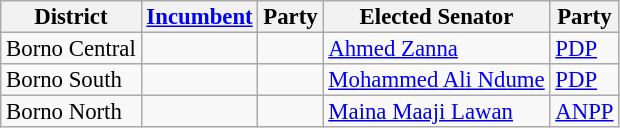<table class="sortable wikitable" style="font-size:95%;line-height:14px;">
<tr>
<th class="unsortable">District</th>
<th class="unsortable"><a href='#'>Incumbent</a></th>
<th>Party</th>
<th class="unsortable">Elected Senator</th>
<th>Party</th>
</tr>
<tr>
<td>Borno Central</td>
<td></td>
<td></td>
<td><a href='#'>Ahmed Zanna</a></td>
<td><a href='#'>PDP</a></td>
</tr>
<tr>
<td>Borno South</td>
<td></td>
<td></td>
<td><a href='#'>Mohammed Ali Ndume</a></td>
<td><a href='#'>PDP</a></td>
</tr>
<tr>
<td>Borno North</td>
<td></td>
<td></td>
<td><a href='#'>Maina Maaji Lawan</a></td>
<td><a href='#'>ANPP</a></td>
</tr>
</table>
